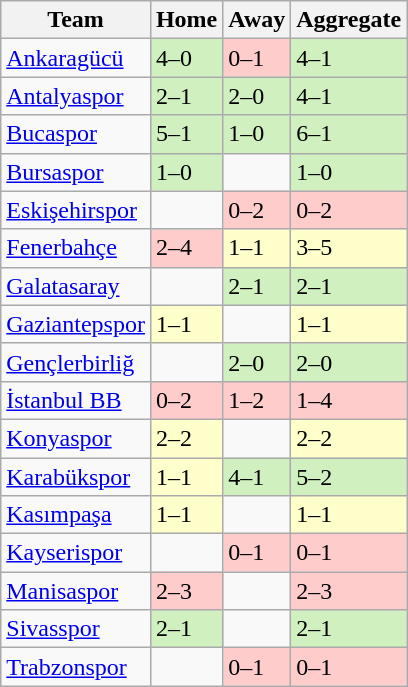<table class="wikitable">
<tr>
<th>Team</th>
<th>Home</th>
<th>Away</th>
<th>Aggregate</th>
</tr>
<tr>
<td><a href='#'>Ankaragücü</a></td>
<td bgcolor="#D0F0C0">4–0</td>
<td bgcolor="#ffcccc">0–1</td>
<td bgcolor="#D0F0C0">4–1</td>
</tr>
<tr>
<td><a href='#'>Antalyaspor</a></td>
<td bgcolor="#D0F0C0">2–1</td>
<td bgcolor="#D0F0C0">2–0</td>
<td bgcolor="#D0F0C0">4–1</td>
</tr>
<tr>
<td><a href='#'>Bucaspor</a></td>
<td bgcolor="#D0F0C0">5–1</td>
<td bgcolor="#D0F0C0">1–0</td>
<td bgcolor="#D0F0C0">6–1</td>
</tr>
<tr>
<td><a href='#'>Bursaspor</a></td>
<td bgcolor="#D0F0C0">1–0</td>
<td bgcolor=></td>
<td bgcolor="#D0F0C0">1–0</td>
</tr>
<tr>
<td><a href='#'>Eskişehirspor</a></td>
<td bgcolor=></td>
<td bgcolor="#ffcccc">0–2</td>
<td bgcolor="#ffcccc">0–2</td>
</tr>
<tr>
<td><a href='#'>Fenerbahçe</a></td>
<td bgcolor="#ffcccc">2–4</td>
<td bgcolor="#FFFFCC">1–1</td>
<td bgcolor="#FFFFCC">3–5</td>
</tr>
<tr>
<td><a href='#'>Galatasaray</a></td>
<td bgcolor=></td>
<td bgcolor="#D0F0C0">2–1</td>
<td bgcolor="#D0F0C0">2–1</td>
</tr>
<tr>
<td><a href='#'>Gaziantepspor</a></td>
<td bgcolor="#FFFFCC">1–1</td>
<td bgcolor=></td>
<td bgcolor="#FFFFCC">1–1</td>
</tr>
<tr>
<td><a href='#'>Gençlerbirliğ</a></td>
<td bgcolor=></td>
<td bgcolor="#D0F0C0">2–0</td>
<td bgcolor="#D0F0C0">2–0</td>
</tr>
<tr>
<td><a href='#'>İstanbul BB</a></td>
<td bgcolor="#ffcccc">0–2</td>
<td bgcolor="#ffcccc">1–2</td>
<td bgcolor="#ffcccc">1–4</td>
</tr>
<tr>
<td><a href='#'>Konyaspor</a></td>
<td bgcolor="#FFFFCC">2–2</td>
<td bgcolor=></td>
<td bgcolor="#FFFFCC">2–2</td>
</tr>
<tr>
<td><a href='#'>Karabükspor</a></td>
<td bgcolor="#FFFFCC">1–1</td>
<td bgcolor="#D0F0C0">4–1</td>
<td bgcolor="#D0F0C0">5–2</td>
</tr>
<tr>
<td><a href='#'>Kasımpaşa</a></td>
<td bgcolor="#FFFFCC">1–1</td>
<td bgcolor=></td>
<td bgcolor="#FFFFCC">1–1</td>
</tr>
<tr>
<td><a href='#'>Kayserispor</a></td>
<td bgcolor=></td>
<td bgcolor="#ffcccc">0–1</td>
<td bgcolor="#ffcccc">0–1</td>
</tr>
<tr>
<td><a href='#'>Manisaspor</a></td>
<td bgcolor="#ffcccc">2–3</td>
<td bgcolor=></td>
<td bgcolor="#ffcccc">2–3</td>
</tr>
<tr>
<td><a href='#'>Sivasspor</a></td>
<td bgcolor="#D0F0C0">2–1</td>
<td bgcolor=></td>
<td bgcolor="#D0F0C0">2–1</td>
</tr>
<tr>
<td><a href='#'>Trabzonspor</a></td>
<td bgcolor=></td>
<td bgcolor="#ffcccc">0–1</td>
<td bgcolor="#ffcccc">0–1</td>
</tr>
</table>
